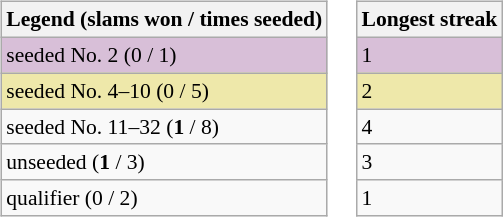<table>
<tr valign=top>
<td><br><table class="wikitable" style=font-size:90%>
<tr>
<th>Legend (slams won / times seeded)</th>
</tr>
<tr bgcolor=thistle>
<td>seeded No. 2 (0 / 1)</td>
</tr>
<tr bgcolor=eee8aa>
<td>seeded No. 4–10 (0 / 5)</td>
</tr>
<tr>
<td>seeded No. 11–32 (<strong>1</strong> / 8)</td>
</tr>
<tr>
<td>unseeded (<strong>1</strong> / 3)</td>
</tr>
<tr>
<td>qualifier (0 / 2)</td>
</tr>
</table>
</td>
<td><br><table class="wikitable" style=font-size:90%>
<tr>
<th>Longest streak</th>
</tr>
<tr bgcolor=thistle>
<td>1</td>
</tr>
<tr bgcolor=eee8aa>
<td>2</td>
</tr>
<tr>
<td>4</td>
</tr>
<tr>
<td>3</td>
</tr>
<tr>
<td>1</td>
</tr>
</table>
</td>
</tr>
</table>
